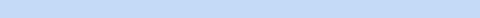<table class="toccolours" style="float: right; margin-left: 2em; margin-bottom: 1em; font-size: 85%; background:#c6dbf7; color:black; width:320px; max-width: 40%;" cellspacing="5">
<tr>
<td style="text-align: left;"></td>
</tr>
</table>
